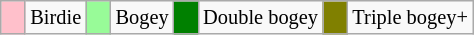<table class="wikitable" span = 50 style="font-size:85%">
<tr>
<td style="background: Pink;" width=10></td>
<td>Birdie</td>
<td style="background: PaleGreen;" width=10></td>
<td>Bogey</td>
<td style="background: Green;" width=10></td>
<td>Double bogey</td>
<td style="background: Olive;" width=10></td>
<td>Triple bogey+</td>
</tr>
</table>
